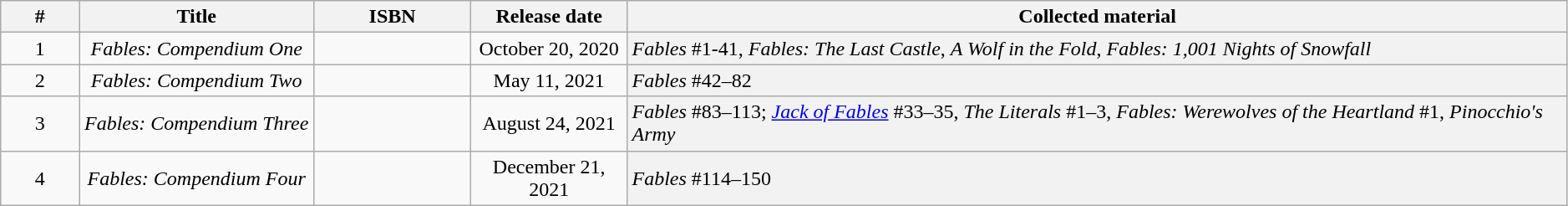<table class="wikitable collapsible sortable" width="99%" style="text-align:center;">
<tr>
<th width="5%">#</th>
<th width="15%">Title</th>
<th width="10%">ISBN</th>
<th width="10%">Release date</th>
<th width="60%">Collected material</th>
</tr>
<tr>
<td>1</td>
<td><em>Fables: Compendium One</em></td>
<td></td>
<td>October 20, 2020</td>
<th ! style="text-align:left; font-weight:normal;"><em>Fables</em> #1-41, <em>Fables: The Last Castle</em>, <em>A Wolf in the Fold</em>, <em>Fables: 1,001 Nights of Snowfall</em></th>
</tr>
<tr>
<td>2</td>
<td><em>Fables: Compendium Two</em></td>
<td></td>
<td>May 11, 2021</td>
<th ! style="text-align:left; font-weight:normal;"><em>Fables</em> #42–82</th>
</tr>
<tr>
<td>3</td>
<td><em>Fables: Compendium Three</em></td>
<td></td>
<td>August 24, 2021</td>
<th ! style="text-align:left; font-weight:normal;"><em>Fables</em> #83–113; <em><a href='#'>Jack of Fables</a></em> #33–35, <em>The Literals</em> #1–3, <em>Fables: Werewolves of the Heartland</em> #1, <em>Pinocchio's Army</em></th>
</tr>
<tr>
<td>4</td>
<td><em>Fables: Compendium Four</em></td>
<td></td>
<td>December 21, 2021</td>
<th ! style="text-align:left; font-weight:normal;"><em>Fables</em> #114–150</th>
</tr>
</table>
